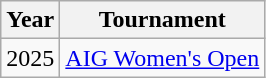<table class="wikitable">
<tr>
<th>Year</th>
<th>Tournament</th>
</tr>
<tr>
<td>2025</td>
<td><a href='#'>AIG Women's Open</a></td>
</tr>
</table>
